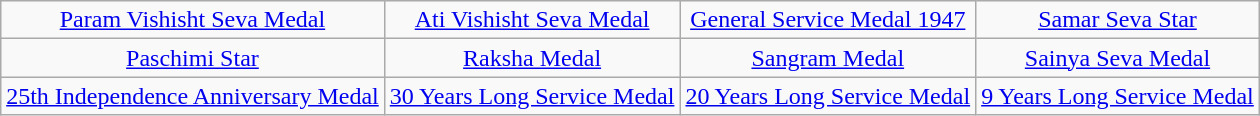<table class="wikitable" style="margin:1em auto; text-align:center;">
<tr>
<td><a href='#'>Param Vishisht Seva Medal</a></td>
<td><a href='#'>Ati Vishisht Seva Medal</a></td>
<td><a href='#'>General Service Medal 1947</a></td>
<td><a href='#'>Samar Seva Star</a></td>
</tr>
<tr>
<td><a href='#'>Paschimi Star</a></td>
<td><a href='#'>Raksha Medal</a></td>
<td><a href='#'>Sangram Medal</a></td>
<td><a href='#'>Sainya Seva Medal</a></td>
</tr>
<tr>
<td><a href='#'>25th Independence Anniversary Medal</a></td>
<td><a href='#'>30 Years Long Service Medal</a></td>
<td><a href='#'>20 Years Long Service Medal</a></td>
<td><a href='#'>9 Years Long Service Medal</a></td>
</tr>
</table>
